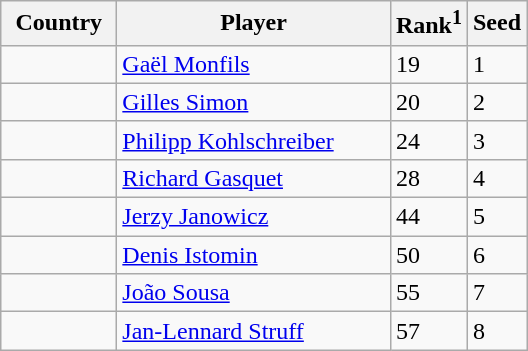<table class="sortable wikitable">
<tr>
<th width="70">Country</th>
<th width="175">Player</th>
<th>Rank<sup>1</sup></th>
<th>Seed</th>
</tr>
<tr>
<td></td>
<td><a href='#'>Gaël Monfils</a></td>
<td>19</td>
<td>1</td>
</tr>
<tr>
<td></td>
<td><a href='#'>Gilles Simon</a></td>
<td>20</td>
<td>2</td>
</tr>
<tr>
<td></td>
<td><a href='#'>Philipp Kohlschreiber</a></td>
<td>24</td>
<td>3</td>
</tr>
<tr>
<td></td>
<td><a href='#'>Richard Gasquet</a></td>
<td>28</td>
<td>4</td>
</tr>
<tr>
<td></td>
<td><a href='#'>Jerzy Janowicz</a></td>
<td>44</td>
<td>5</td>
</tr>
<tr>
<td></td>
<td><a href='#'>Denis Istomin</a></td>
<td>50</td>
<td>6</td>
</tr>
<tr>
<td></td>
<td><a href='#'>João Sousa</a></td>
<td>55</td>
<td>7</td>
</tr>
<tr>
<td></td>
<td><a href='#'>Jan-Lennard Struff</a></td>
<td>57</td>
<td>8</td>
</tr>
</table>
